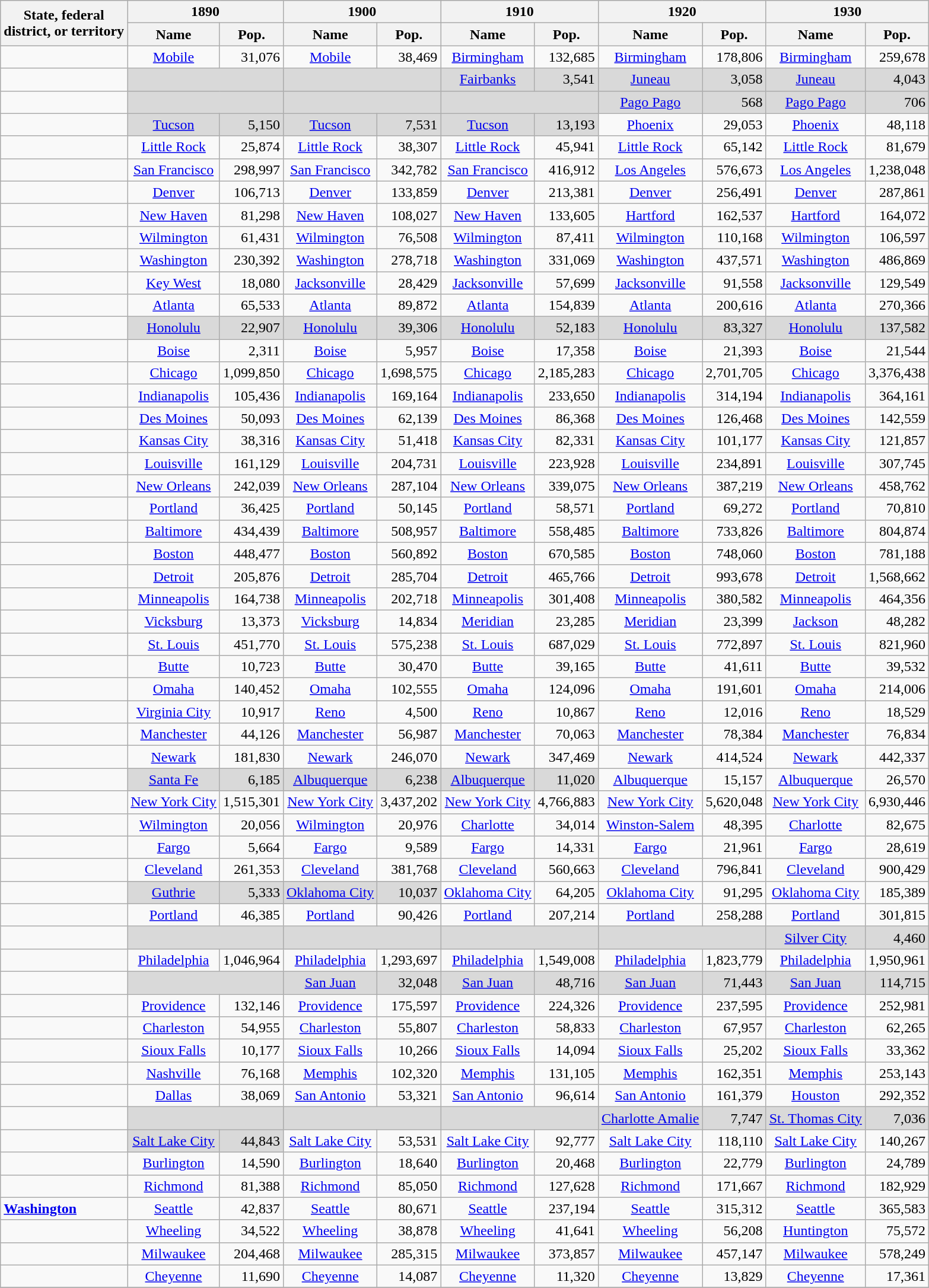<table class="wikitable sortable" style="font-size:100%">
<tr bgcolor="#CCCCCC">
<th rowspan=2>State, federal<br>district, or territory</th>
<th colspan=2>1890</th>
<th colspan=2>1900</th>
<th colspan=2>1910</th>
<th colspan=2>1920</th>
<th colspan=2>1930</th>
</tr>
<tr>
<th>Name</th>
<th data-sort-type="number">Pop.</th>
<th>Name</th>
<th data-sort-type="number">Pop.</th>
<th>Name</th>
<th data-sort-type="number">Pop.</th>
<th>Name</th>
<th data-sort-type="number">Pop.</th>
<th>Name</th>
<th data-sort-type="number">Pop.</th>
</tr>
<tr>
<td height="13" align="left"><strong></strong></td>
<td align="center"><a href='#'>Mobile</a></td>
<td align="right">31,076</td>
<td align="center"><a href='#'>Mobile</a></td>
<td align="right">38,469</td>
<td align="center"><a href='#'>Birmingham</a></td>
<td align="right">132,685</td>
<td align="center"><a href='#'>Birmingham</a></td>
<td align="right">178,806</td>
<td align="center"><a href='#'>Birmingham</a></td>
<td align="right">259,678</td>
</tr>
<tr>
<td height="13" align="left"><strong></strong></td>
<td style="background-color:#D9D9D9" colspan="2" align="center"></td>
<td style="background-color:#D9D9D9" colspan="2" align="center"></td>
<td style="background-color:#D9D9D9" align="center"><a href='#'>Fairbanks</a></td>
<td style="background-color:#D9D9D9" align="right">3,541</td>
<td style="background-color:#D9D9D9" align="center"><a href='#'>Juneau</a></td>
<td style="background-color:#D9D9D9" align="right">3,058</td>
<td style="background-color:#D9D9D9" align="center"><a href='#'>Juneau</a></td>
<td style="background-color:#D9D9D9" align="right">4,043</td>
</tr>
<tr>
<td height="13" align="left"><strong></strong></td>
<td style="background-color:#D9D9D9" colspan="2" align="center"></td>
<td style="background-color:#D9D9D9" colspan="2" align="center"></td>
<td style="background-color:#D9D9D9" colspan="2" align="center"></td>
<td style="background-color:#D9D9D9" align="center"><a href='#'>Pago Pago</a></td>
<td style="background-color:#D9D9D9" align="right">568</td>
<td style="background-color:#D9D9D9" align="center"><a href='#'>Pago Pago</a></td>
<td style="background-color:#D9D9D9" align="right">706</td>
</tr>
<tr>
<td height="13" align="left"><strong></strong></td>
<td style="background-color:#D9D9D9" align="center"><a href='#'>Tucson</a></td>
<td style="background-color:#D9D9D9" align="right">5,150</td>
<td style="background-color:#D9D9D9" align="center"><a href='#'>Tucson</a></td>
<td style="background-color:#D9D9D9" align="right">7,531</td>
<td style="background-color:#D9D9D9" align="center"><a href='#'>Tucson</a></td>
<td style="background-color:#D9D9D9" align="right">13,193</td>
<td align="center"><a href='#'>Phoenix</a></td>
<td align="right">29,053</td>
<td align="center"><a href='#'>Phoenix</a></td>
<td align="right">48,118</td>
</tr>
<tr>
<td height="13" align="left"><strong></strong></td>
<td align="center"><a href='#'>Little Rock</a></td>
<td align="right">25,874</td>
<td align="center"><a href='#'>Little Rock</a></td>
<td align="right">38,307</td>
<td align="center"><a href='#'>Little Rock</a></td>
<td align="right">45,941</td>
<td align="center"><a href='#'>Little Rock</a></td>
<td align="right">65,142</td>
<td align="center"><a href='#'>Little Rock</a></td>
<td align="right">81,679</td>
</tr>
<tr>
<td height="13" align="left"><strong></strong></td>
<td align="center"><a href='#'>San Francisco</a></td>
<td align="right">298,997</td>
<td align="center"><a href='#'>San Francisco</a></td>
<td align="right">342,782</td>
<td align="center"><a href='#'>San Francisco</a></td>
<td align="right">416,912</td>
<td align="center"><a href='#'>Los Angeles</a></td>
<td align="right">576,673</td>
<td align="center"><a href='#'>Los Angeles</a></td>
<td align="right">1,238,048</td>
</tr>
<tr>
<td height="13" align="left"><strong></strong></td>
<td align="center"><a href='#'>Denver</a></td>
<td align="right">106,713</td>
<td align="center"><a href='#'>Denver</a></td>
<td align="right">133,859</td>
<td align="center"><a href='#'>Denver</a></td>
<td align="right">213,381</td>
<td align="center"><a href='#'>Denver</a></td>
<td align="right">256,491</td>
<td align="center"><a href='#'>Denver</a></td>
<td align="right">287,861</td>
</tr>
<tr>
<td height="13" align="left"><strong></strong></td>
<td align="center"><a href='#'>New Haven</a></td>
<td align="right">81,298</td>
<td align="center"><a href='#'>New Haven</a></td>
<td align="right">108,027</td>
<td align="center"><a href='#'>New Haven</a></td>
<td align="right">133,605</td>
<td align="center"><a href='#'>Hartford</a></td>
<td align="right">162,537</td>
<td align="center"><a href='#'>Hartford</a></td>
<td align="right">164,072</td>
</tr>
<tr>
<td height="13" align="left"><strong></strong></td>
<td align="center"><a href='#'>Wilmington</a></td>
<td align="right">61,431</td>
<td align="center"><a href='#'>Wilmington</a></td>
<td align="right">76,508</td>
<td align="center"><a href='#'>Wilmington</a></td>
<td align="right">87,411</td>
<td align="center"><a href='#'>Wilmington</a></td>
<td align="right">110,168</td>
<td align="center"><a href='#'>Wilmington</a></td>
<td align="right">106,597</td>
</tr>
<tr>
<td height="13" align="left"><strong></strong></td>
<td align="center"><a href='#'>Washington</a></td>
<td align="right">230,392</td>
<td align="center"><a href='#'>Washington</a></td>
<td align="right">278,718</td>
<td align="center"><a href='#'>Washington</a></td>
<td align="right">331,069</td>
<td align="center"><a href='#'>Washington</a></td>
<td align="right">437,571</td>
<td align="center"><a href='#'>Washington</a></td>
<td align="right">486,869</td>
</tr>
<tr>
<td height="13" align="left"><strong></strong></td>
<td align="center"><a href='#'>Key West</a></td>
<td align="right">18,080</td>
<td align="center"><a href='#'>Jacksonville</a></td>
<td align="right">28,429</td>
<td align="center"><a href='#'>Jacksonville</a></td>
<td align="right">57,699</td>
<td align="center"><a href='#'>Jacksonville</a></td>
<td align="right">91,558</td>
<td align="center"><a href='#'>Jacksonville</a></td>
<td align="right">129,549</td>
</tr>
<tr>
<td height="13" align="left"><strong></strong></td>
<td align="center"><a href='#'>Atlanta</a></td>
<td align="right">65,533</td>
<td align="center"><a href='#'>Atlanta</a></td>
<td align="right">89,872</td>
<td align="center"><a href='#'>Atlanta</a></td>
<td align="right">154,839</td>
<td align="center"><a href='#'>Atlanta</a></td>
<td align="right">200,616</td>
<td align="center"><a href='#'>Atlanta</a></td>
<td align="right">270,366</td>
</tr>
<tr>
<td height="13" align="left"><strong></strong></td>
<td style="background-color:#D9D9D9" align="center"><a href='#'>Honolulu</a></td>
<td style="background-color:#D9D9D9" align="right">22,907</td>
<td style="background-color:#D9D9D9" align="center"><a href='#'>Honolulu</a></td>
<td style="background-color:#D9D9D9" align="right">39,306</td>
<td style="background-color:#D9D9D9" align="center"><a href='#'>Honolulu</a></td>
<td style="background-color:#D9D9D9" align="right">52,183</td>
<td style="background-color:#D9D9D9" align="center"><a href='#'>Honolulu</a></td>
<td style="background-color:#D9D9D9" align="right">83,327</td>
<td style="background-color:#D9D9D9" align="center"><a href='#'>Honolulu</a></td>
<td style="background-color:#D9D9D9" align="right">137,582</td>
</tr>
<tr>
<td height="13" align="left"><strong></strong></td>
<td align="center"><a href='#'>Boise</a></td>
<td align="right">2,311</td>
<td align="center"><a href='#'>Boise</a></td>
<td align="right">5,957</td>
<td align="center"><a href='#'>Boise</a></td>
<td align="right">17,358</td>
<td align="center"><a href='#'>Boise</a></td>
<td align="right">21,393</td>
<td align="center"><a href='#'>Boise</a></td>
<td align="right">21,544</td>
</tr>
<tr>
<td height="13" align="left"><strong></strong></td>
<td align="center"><a href='#'>Chicago</a></td>
<td align="right">1,099,850</td>
<td align="center"><a href='#'>Chicago</a></td>
<td align="right">1,698,575</td>
<td align="center"><a href='#'>Chicago</a></td>
<td align="right">2,185,283</td>
<td align="center"><a href='#'>Chicago</a></td>
<td align="right">2,701,705</td>
<td align="center"><a href='#'>Chicago</a></td>
<td align="right">3,376,438</td>
</tr>
<tr>
<td height="13" align="left"><strong></strong></td>
<td align="center"><a href='#'>Indianapolis</a></td>
<td align="right">105,436</td>
<td align="center"><a href='#'>Indianapolis</a></td>
<td align="right">169,164</td>
<td align="center"><a href='#'>Indianapolis</a></td>
<td align="right">233,650</td>
<td align="center"><a href='#'>Indianapolis</a></td>
<td align="right">314,194</td>
<td align="center"><a href='#'>Indianapolis</a></td>
<td align="right">364,161</td>
</tr>
<tr>
<td height="13" align="left"><strong></strong></td>
<td align="center"><a href='#'>Des Moines</a></td>
<td align="right">50,093</td>
<td align="center"><a href='#'>Des Moines</a></td>
<td align="right">62,139</td>
<td align="center"><a href='#'>Des Moines</a></td>
<td align="right">86,368</td>
<td align="center"><a href='#'>Des Moines</a></td>
<td align="right">126,468</td>
<td align="center"><a href='#'>Des Moines</a></td>
<td align="right">142,559</td>
</tr>
<tr>
<td height="13" align="left"><strong></strong></td>
<td align="center"><a href='#'>Kansas City</a></td>
<td align="right">38,316</td>
<td align="center"><a href='#'>Kansas City</a></td>
<td align="right">51,418</td>
<td align="center"><a href='#'>Kansas City</a></td>
<td align="right">82,331</td>
<td align="center"><a href='#'>Kansas City</a></td>
<td align="right">101,177</td>
<td align="center"><a href='#'>Kansas City</a></td>
<td align="right">121,857</td>
</tr>
<tr>
<td height="13" align="left"><strong></strong></td>
<td align="center"><a href='#'>Louisville</a></td>
<td align="right">161,129</td>
<td align="center"><a href='#'>Louisville</a></td>
<td align="right">204,731</td>
<td align="center"><a href='#'>Louisville</a></td>
<td align="right">223,928</td>
<td align="center"><a href='#'>Louisville</a></td>
<td align="right">234,891</td>
<td align="center"><a href='#'>Louisville</a></td>
<td align="right">307,745</td>
</tr>
<tr>
<td height="13" align="left"><strong></strong></td>
<td align="center"><a href='#'>New Orleans</a></td>
<td align="right">242,039</td>
<td align="center"><a href='#'>New Orleans</a></td>
<td align="right">287,104</td>
<td align="center"><a href='#'>New Orleans</a></td>
<td align="right">339,075</td>
<td align="center"><a href='#'>New Orleans</a></td>
<td align="right">387,219</td>
<td align="center"><a href='#'>New Orleans</a></td>
<td align="right">458,762</td>
</tr>
<tr>
<td height="13" align="left"><strong></strong></td>
<td align="center"><a href='#'>Portland</a></td>
<td align="right">36,425</td>
<td align="center"><a href='#'>Portland</a></td>
<td align="right">50,145</td>
<td align="center"><a href='#'>Portland</a></td>
<td align="right">58,571</td>
<td align="center"><a href='#'>Portland</a></td>
<td align="right">69,272</td>
<td align="center"><a href='#'>Portland</a></td>
<td align="right">70,810</td>
</tr>
<tr>
<td height="13" align="left"><strong></strong></td>
<td align="center"><a href='#'>Baltimore</a></td>
<td align="right">434,439</td>
<td align="center"><a href='#'>Baltimore</a></td>
<td align="right">508,957</td>
<td align="center"><a href='#'>Baltimore</a></td>
<td align="right">558,485</td>
<td align="center"><a href='#'>Baltimore</a></td>
<td align="right">733,826</td>
<td align="center"><a href='#'>Baltimore</a></td>
<td align="right">804,874</td>
</tr>
<tr>
<td height="13" align="left"><strong></strong></td>
<td align="center"><a href='#'>Boston</a></td>
<td align="right">448,477</td>
<td align="center"><a href='#'>Boston</a></td>
<td align="right">560,892</td>
<td align="center"><a href='#'>Boston</a></td>
<td align="right">670,585</td>
<td align="center"><a href='#'>Boston</a></td>
<td align="right">748,060</td>
<td align="center"><a href='#'>Boston</a></td>
<td align="right">781,188</td>
</tr>
<tr>
<td height="13" align="left"><strong></strong></td>
<td align="center"><a href='#'>Detroit</a></td>
<td align="right">205,876</td>
<td align="center"><a href='#'>Detroit</a></td>
<td align="right">285,704</td>
<td align="center"><a href='#'>Detroit</a></td>
<td align="right">465,766</td>
<td align="center"><a href='#'>Detroit</a></td>
<td align="right">993,678</td>
<td align="center"><a href='#'>Detroit</a></td>
<td align="right">1,568,662</td>
</tr>
<tr>
<td height="13" align="left"><strong></strong></td>
<td align="center"><a href='#'>Minneapolis</a></td>
<td align="right">164,738</td>
<td align="center"><a href='#'>Minneapolis</a></td>
<td align="right">202,718</td>
<td align="center"><a href='#'>Minneapolis</a></td>
<td align="right">301,408</td>
<td align="center"><a href='#'>Minneapolis</a></td>
<td align="right">380,582</td>
<td align="center"><a href='#'>Minneapolis</a></td>
<td align="right">464,356</td>
</tr>
<tr>
<td height="13" align="left"><strong></strong></td>
<td align="center"><a href='#'>Vicksburg</a></td>
<td align="right">13,373</td>
<td align="center"><a href='#'>Vicksburg</a></td>
<td align="right">14,834</td>
<td align="center"><a href='#'>Meridian</a></td>
<td align="right">23,285</td>
<td align="center"><a href='#'>Meridian</a></td>
<td align="right">23,399</td>
<td align="center"><a href='#'>Jackson</a></td>
<td align="right">48,282</td>
</tr>
<tr>
<td height="13" align="left"><strong></strong></td>
<td align="center"><a href='#'>St. Louis</a></td>
<td align="right">451,770</td>
<td align="center"><a href='#'>St. Louis</a></td>
<td align="right">575,238</td>
<td align="center"><a href='#'>St. Louis</a></td>
<td align="right">687,029</td>
<td align="center"><a href='#'>St. Louis</a></td>
<td align="right">772,897</td>
<td align="center"><a href='#'>St. Louis</a></td>
<td align="right">821,960</td>
</tr>
<tr>
<td height="13" align="left"><strong></strong></td>
<td align="center"><a href='#'>Butte</a></td>
<td align="right">10,723</td>
<td align="center"><a href='#'>Butte</a></td>
<td align="right">30,470</td>
<td align="center"><a href='#'>Butte</a></td>
<td align="right">39,165</td>
<td align="center"><a href='#'>Butte</a></td>
<td align="right">41,611</td>
<td align="center"><a href='#'>Butte</a></td>
<td align="right">39,532</td>
</tr>
<tr>
<td height="13" align="left"><strong></strong></td>
<td align="center"><a href='#'>Omaha</a></td>
<td align="right">140,452</td>
<td align="center"><a href='#'>Omaha</a></td>
<td align="right">102,555</td>
<td align="center"><a href='#'>Omaha</a></td>
<td align="right">124,096</td>
<td align="center"><a href='#'>Omaha</a></td>
<td align="right">191,601</td>
<td align="center"><a href='#'>Omaha</a></td>
<td align="right">214,006</td>
</tr>
<tr>
<td height="13" align="left"><strong></strong></td>
<td align="center"><a href='#'>Virginia City</a></td>
<td align="right">10,917</td>
<td align="center"><a href='#'>Reno</a></td>
<td align="right">4,500</td>
<td align="center"><a href='#'>Reno</a></td>
<td align="right">10,867</td>
<td align="center"><a href='#'>Reno</a></td>
<td align="right">12,016</td>
<td align="center"><a href='#'>Reno</a></td>
<td align="right">18,529</td>
</tr>
<tr>
<td height="13" align="left"><strong></strong></td>
<td align="center"><a href='#'>Manchester</a></td>
<td align="right">44,126</td>
<td align="center"><a href='#'>Manchester</a></td>
<td align="right">56,987</td>
<td align="center"><a href='#'>Manchester</a></td>
<td align="right">70,063</td>
<td align="center"><a href='#'>Manchester</a></td>
<td align="right">78,384</td>
<td align="center"><a href='#'>Manchester</a></td>
<td align="right">76,834</td>
</tr>
<tr>
<td height="13" align="left"><strong></strong></td>
<td align="center"><a href='#'>Newark</a></td>
<td align="right">181,830</td>
<td align="center"><a href='#'>Newark</a></td>
<td align="right">246,070</td>
<td align="center"><a href='#'>Newark</a></td>
<td align="right">347,469</td>
<td align="center"><a href='#'>Newark</a></td>
<td align="right">414,524</td>
<td align="center"><a href='#'>Newark</a></td>
<td align="right">442,337</td>
</tr>
<tr>
<td height="13" align="left"><strong></strong></td>
<td style="background-color:#D9D9D9" align="center"><a href='#'>Santa Fe</a></td>
<td style="background-color:#D9D9D9" align="right">6,185</td>
<td style="background-color:#D9D9D9" align="center"><a href='#'>Albuquerque</a></td>
<td style="background-color:#D9D9D9" align="right">6,238</td>
<td style="background-color:#D9D9D9" align="center"><a href='#'>Albuquerque</a></td>
<td style="background-color:#D9D9D9" align="right">11,020</td>
<td align="center"><a href='#'>Albuquerque</a></td>
<td align="right">15,157</td>
<td align="center"><a href='#'>Albuquerque</a></td>
<td align="right">26,570</td>
</tr>
<tr>
<td height="13" align="left"><strong></strong></td>
<td align="center"><a href='#'>New York City</a></td>
<td align="right">1,515,301</td>
<td align="center"><a href='#'>New York City</a></td>
<td align="right">3,437,202</td>
<td align="center"><a href='#'>New York City</a></td>
<td align="right">4,766,883</td>
<td align="center"><a href='#'>New York City</a></td>
<td align="right">5,620,048</td>
<td align="center"><a href='#'>New York City</a></td>
<td align="right">6,930,446</td>
</tr>
<tr>
<td height="13" align="left"><strong></strong></td>
<td align="center"><a href='#'>Wilmington</a></td>
<td align="right">20,056</td>
<td align="center"><a href='#'>Wilmington</a></td>
<td align="right">20,976</td>
<td align="center"><a href='#'>Charlotte</a></td>
<td align="right">34,014</td>
<td align="center"><a href='#'>Winston-Salem</a></td>
<td align="right">48,395</td>
<td align="center"><a href='#'>Charlotte</a></td>
<td align="right">82,675</td>
</tr>
<tr>
<td height="13" align="left"><strong></strong></td>
<td align="center"><a href='#'>Fargo</a></td>
<td align="right">5,664</td>
<td align="center"><a href='#'>Fargo</a></td>
<td align="right">9,589</td>
<td align="center"><a href='#'>Fargo</a></td>
<td align="right">14,331</td>
<td align="center"><a href='#'>Fargo</a></td>
<td align="right">21,961</td>
<td align="center"><a href='#'>Fargo</a></td>
<td align="right">28,619</td>
</tr>
<tr>
<td height="13" align="left"><strong></strong></td>
<td align="center"><a href='#'>Cleveland</a></td>
<td align="right">261,353</td>
<td align="center"><a href='#'>Cleveland</a></td>
<td align="right">381,768</td>
<td align="center"><a href='#'>Cleveland</a></td>
<td align="right">560,663</td>
<td align="center"><a href='#'>Cleveland</a></td>
<td align="right">796,841</td>
<td align="center"><a href='#'>Cleveland</a></td>
<td align="right">900,429</td>
</tr>
<tr>
<td height="13" align="left"><strong></strong></td>
<td style="background-color:#D9D9D9" align="center"><a href='#'>Guthrie</a></td>
<td style="background-color:#D9D9D9" align="right">5,333</td>
<td style="background-color:#D9D9D9" align="center"><a href='#'>Oklahoma City</a></td>
<td style="background-color:#D9D9D9" align="right">10,037</td>
<td align="center"><a href='#'>Oklahoma City</a></td>
<td align="right">64,205</td>
<td align="center"><a href='#'>Oklahoma City</a></td>
<td align="right">91,295</td>
<td align="center"><a href='#'>Oklahoma City</a></td>
<td align="right">185,389</td>
</tr>
<tr>
<td height="13" align="left"><strong></strong></td>
<td align="center"><a href='#'>Portland</a></td>
<td align="right">46,385</td>
<td align="center"><a href='#'>Portland</a></td>
<td align="right">90,426</td>
<td align="center"><a href='#'>Portland</a></td>
<td align="right">207,214</td>
<td align="center"><a href='#'>Portland</a></td>
<td align="right">258,288</td>
<td align="center"><a href='#'>Portland</a></td>
<td align="right">301,815</td>
</tr>
<tr>
<td height="13" align="left"><strong></strong></td>
<td style="background-color:#D9D9D9" colspan="2" align="center"></td>
<td style="background-color:#D9D9D9" colspan="2" align="center"></td>
<td style="background-color:#D9D9D9" colspan="2" align="center"></td>
<td style="background-color:#D9D9D9" colspan="2" align="center"></td>
<td style="background-color:#D9D9D9"  align="center"><a href='#'>Silver City</a></td>
<td style="background-color:#D9D9D9"  align="right">4,460</td>
</tr>
<tr>
<td height="13" align="left"><strong></strong></td>
<td align="center"><a href='#'>Philadelphia</a></td>
<td align="right">1,046,964</td>
<td align="center"><a href='#'>Philadelphia</a></td>
<td align="right">1,293,697</td>
<td align="center"><a href='#'>Philadelphia</a></td>
<td align="right">1,549,008</td>
<td align="center"><a href='#'>Philadelphia</a></td>
<td align="right">1,823,779</td>
<td align="center"><a href='#'>Philadelphia</a></td>
<td align="right">1,950,961</td>
</tr>
<tr>
<td height="13" align="left"><strong></strong></td>
<td style="background-color:#D9D9D9" colspan="2" align="center"></td>
<td style="background-color:#D9D9D9"  align="center"><a href='#'>San Juan</a></td>
<td style="background-color:#D9D9D9"  align="right">32,048</td>
<td style="background-color:#D9D9D9"  align="center"><a href='#'>San Juan</a></td>
<td style="background-color:#D9D9D9"  align="right">48,716</td>
<td style="background-color:#D9D9D9"  align="center"><a href='#'>San Juan</a></td>
<td style="background-color:#D9D9D9"  align="right">71,443</td>
<td style="background-color:#D9D9D9"  align="center"><a href='#'>San Juan</a></td>
<td style="background-color:#D9D9D9"  align="right">114,715</td>
</tr>
<tr>
<td height="13" align="left"><strong></strong></td>
<td align="center"><a href='#'>Providence</a></td>
<td align="right">132,146</td>
<td align="center"><a href='#'>Providence</a></td>
<td align="right">175,597</td>
<td align="center"><a href='#'>Providence</a></td>
<td align="right">224,326</td>
<td align="center"><a href='#'>Providence</a></td>
<td align="right">237,595</td>
<td align="center"><a href='#'>Providence</a></td>
<td align="right">252,981</td>
</tr>
<tr>
<td height="13" align="left"><strong></strong></td>
<td align="center"><a href='#'>Charleston</a></td>
<td align="right">54,955</td>
<td align="center"><a href='#'>Charleston</a></td>
<td align="right">55,807</td>
<td align="center"><a href='#'>Charleston</a></td>
<td align="right">58,833</td>
<td align="center"><a href='#'>Charleston</a></td>
<td align="right">67,957</td>
<td align="center"><a href='#'>Charleston</a></td>
<td align="right">62,265</td>
</tr>
<tr>
<td height="13" align="left"><strong></strong></td>
<td align="center"><a href='#'>Sioux Falls</a></td>
<td align="right">10,177</td>
<td align="center"><a href='#'>Sioux Falls</a></td>
<td align="right">10,266</td>
<td align="center"><a href='#'>Sioux Falls</a></td>
<td align="right">14,094</td>
<td align="center"><a href='#'>Sioux Falls</a></td>
<td align="right">25,202</td>
<td align="center"><a href='#'>Sioux Falls</a></td>
<td align="right">33,362</td>
</tr>
<tr>
<td height="13" align="left"><strong></strong></td>
<td align="center"><a href='#'>Nashville</a></td>
<td align="right">76,168</td>
<td align="center"><a href='#'>Memphis</a></td>
<td align="right">102,320</td>
<td align="center"><a href='#'>Memphis</a></td>
<td align="right">131,105</td>
<td align="center"><a href='#'>Memphis</a></td>
<td align="right">162,351</td>
<td align="center"><a href='#'>Memphis</a></td>
<td align="right">253,143</td>
</tr>
<tr>
<td height="13" align="left"><strong></strong></td>
<td align="center"><a href='#'>Dallas</a></td>
<td align="right">38,069</td>
<td align="center"><a href='#'>San Antonio</a></td>
<td align="right">53,321</td>
<td align="center"><a href='#'>San Antonio</a></td>
<td align="right">96,614</td>
<td align="center"><a href='#'>San Antonio</a></td>
<td align="right">161,379</td>
<td align="center"><a href='#'>Houston</a></td>
<td align="right">292,352</td>
</tr>
<tr>
<td height="13" align="left"><strong></strong></td>
<td style="background-color:#D9D9D9" colspan="2" align="center"></td>
<td style="background-color:#D9D9D9" colspan="2" align="center"></td>
<td style="background-color:#D9D9D9" colspan="2" align="center"></td>
<td style="background-color:#D9D9D9" align="center"><a href='#'>Charlotte Amalie</a></td>
<td style="background-color:#D9D9D9" align="right">7,747</td>
<td style="background-color:#D9D9D9" align="center"><a href='#'>St. Thomas City</a></td>
<td style="background-color:#D9D9D9" align="right">7,036</td>
</tr>
<tr>
<td height="13" align="left"><strong></strong></td>
<td style="background-color:#D9D9D9" align="center"><a href='#'>Salt Lake City</a></td>
<td style="background-color:#D9D9D9" align="right">44,843</td>
<td align="center"><a href='#'>Salt Lake City</a></td>
<td align="right">53,531</td>
<td align="center"><a href='#'>Salt Lake City</a></td>
<td align="right">92,777</td>
<td align="center"><a href='#'>Salt Lake City</a></td>
<td align="right">118,110</td>
<td align="center"><a href='#'>Salt Lake City</a></td>
<td align="right">140,267</td>
</tr>
<tr>
<td height="13" align="left"><strong></strong></td>
<td align="center"><a href='#'>Burlington</a></td>
<td align="right">14,590</td>
<td align="center"><a href='#'>Burlington</a></td>
<td align="right">18,640</td>
<td align="center"><a href='#'>Burlington</a></td>
<td align="right">20,468</td>
<td align="center"><a href='#'>Burlington</a></td>
<td align="right">22,779</td>
<td align="center"><a href='#'>Burlington</a></td>
<td align="right">24,789</td>
</tr>
<tr>
<td height="13" align="left"><strong></strong></td>
<td align="center"><a href='#'>Richmond</a></td>
<td align="right">81,388</td>
<td align="center"><a href='#'>Richmond</a></td>
<td align="right">85,050</td>
<td align="center"><a href='#'>Richmond</a></td>
<td align="right">127,628</td>
<td align="center"><a href='#'>Richmond</a></td>
<td align="right">171,667</td>
<td align="center"><a href='#'>Richmond</a></td>
<td align="right">182,929</td>
</tr>
<tr>
<td height="13" align="left"> <strong><a href='#'>Washington</a></strong></td>
<td align="center"><a href='#'>Seattle</a></td>
<td align="right">42,837</td>
<td align="center"><a href='#'>Seattle</a></td>
<td align="right">80,671</td>
<td align="center"><a href='#'>Seattle</a></td>
<td align="right">237,194</td>
<td align="center"><a href='#'>Seattle</a></td>
<td align="right">315,312</td>
<td align="center"><a href='#'>Seattle</a></td>
<td align="right">365,583</td>
</tr>
<tr>
<td height="13" align="left"><strong></strong></td>
<td align="center"><a href='#'>Wheeling</a></td>
<td align="right">34,522</td>
<td align="center"><a href='#'>Wheeling</a></td>
<td align="right">38,878</td>
<td align="center"><a href='#'>Wheeling</a></td>
<td align="right">41,641</td>
<td align="center"><a href='#'>Wheeling</a></td>
<td align="right">56,208</td>
<td align="center"><a href='#'>Huntington</a></td>
<td align="right">75,572</td>
</tr>
<tr>
<td height="13" align="left"><strong></strong></td>
<td align="center"><a href='#'>Milwaukee</a></td>
<td align="right">204,468</td>
<td align="center"><a href='#'>Milwaukee</a></td>
<td align="right">285,315</td>
<td align="center"><a href='#'>Milwaukee</a></td>
<td align="right">373,857</td>
<td align="center"><a href='#'>Milwaukee</a></td>
<td align="right">457,147</td>
<td align="center"><a href='#'>Milwaukee</a></td>
<td align="right">578,249</td>
</tr>
<tr>
<td height="13" align="left"><strong></strong></td>
<td align="center"><a href='#'>Cheyenne</a></td>
<td align="right">11,690</td>
<td align="center"><a href='#'>Cheyenne</a></td>
<td align="right">14,087</td>
<td align="center"><a href='#'>Cheyenne</a></td>
<td align="right">11,320</td>
<td align="center"><a href='#'>Cheyenne</a></td>
<td align="right">13,829</td>
<td align="center"><a href='#'>Cheyenne</a></td>
<td align="right">17,361</td>
</tr>
<tr>
</tr>
</table>
